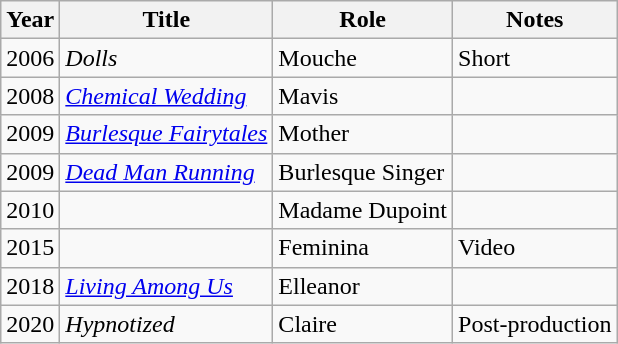<table class="wikitable sortable">
<tr>
<th>Year</th>
<th>Title</th>
<th>Role</th>
<th class="unsortable">Notes</th>
</tr>
<tr>
<td>2006</td>
<td><em>Dolls</em></td>
<td>Mouche</td>
<td>Short</td>
</tr>
<tr>
<td>2008</td>
<td><em><a href='#'>Chemical Wedding</a></em></td>
<td>Mavis</td>
<td></td>
</tr>
<tr>
<td>2009</td>
<td><em><a href='#'>Burlesque Fairytales</a></em></td>
<td>Mother</td>
<td></td>
</tr>
<tr>
<td>2009</td>
<td><em><a href='#'>Dead Man Running</a></em></td>
<td>Burlesque Singer</td>
<td></td>
</tr>
<tr>
<td>2010</td>
<td><em></em></td>
<td>Madame Dupoint</td>
<td></td>
</tr>
<tr>
<td>2015</td>
<td><em></em></td>
<td>Feminina</td>
<td>Video</td>
</tr>
<tr>
<td>2018</td>
<td><em><a href='#'>Living Among Us</a></em></td>
<td>Elleanor</td>
<td></td>
</tr>
<tr>
<td>2020</td>
<td><em>Hypnotized</em></td>
<td>Claire</td>
<td>Post-production</td>
</tr>
</table>
